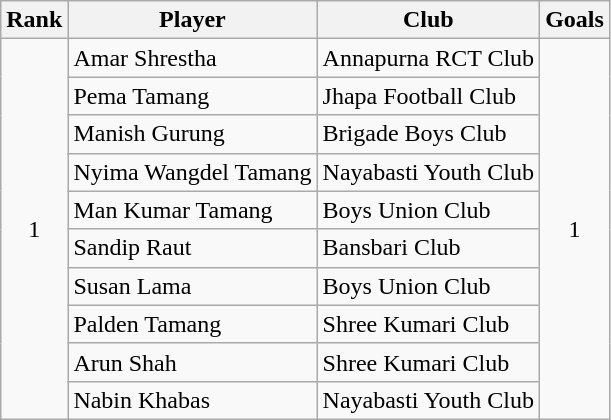<table class="wikitable sortable" style="text-align:center">
<tr>
<th>Rank</th>
<th>Player</th>
<th>Club</th>
<th>Goals</th>
</tr>
<tr>
<td rowspan=10>1</td>
<td align="left"> Amar Shrestha</td>
<td align="left">Annapurna RCT Club</td>
<td rowspan=10>1</td>
</tr>
<tr>
<td align="left"> Pema Tamang</td>
<td align="left">Jhapa Football Club</td>
</tr>
<tr>
<td align="left"> Manish Gurung</td>
<td align="left">Brigade Boys Club</td>
</tr>
<tr>
<td align="left"> Nyima Wangdel Tamang</td>
<td align="left">Nayabasti Youth Club</td>
</tr>
<tr>
<td align="left"> Man Kumar Tamang</td>
<td align="left">Boys Union Club</td>
</tr>
<tr>
<td align="left"> Sandip Raut</td>
<td align="left">Bansbari Club</td>
</tr>
<tr>
<td align="left"> Susan Lama</td>
<td align="left">Boys Union Club</td>
</tr>
<tr>
<td align="left"> Palden Tamang</td>
<td align="left">Shree Kumari Club</td>
</tr>
<tr>
<td align="left"> Arun Shah</td>
<td align="left">Shree Kumari Club</td>
</tr>
<tr>
<td align="left"> Nabin Khabas</td>
<td align="left">Nayabasti Youth Club</td>
</tr>
</table>
